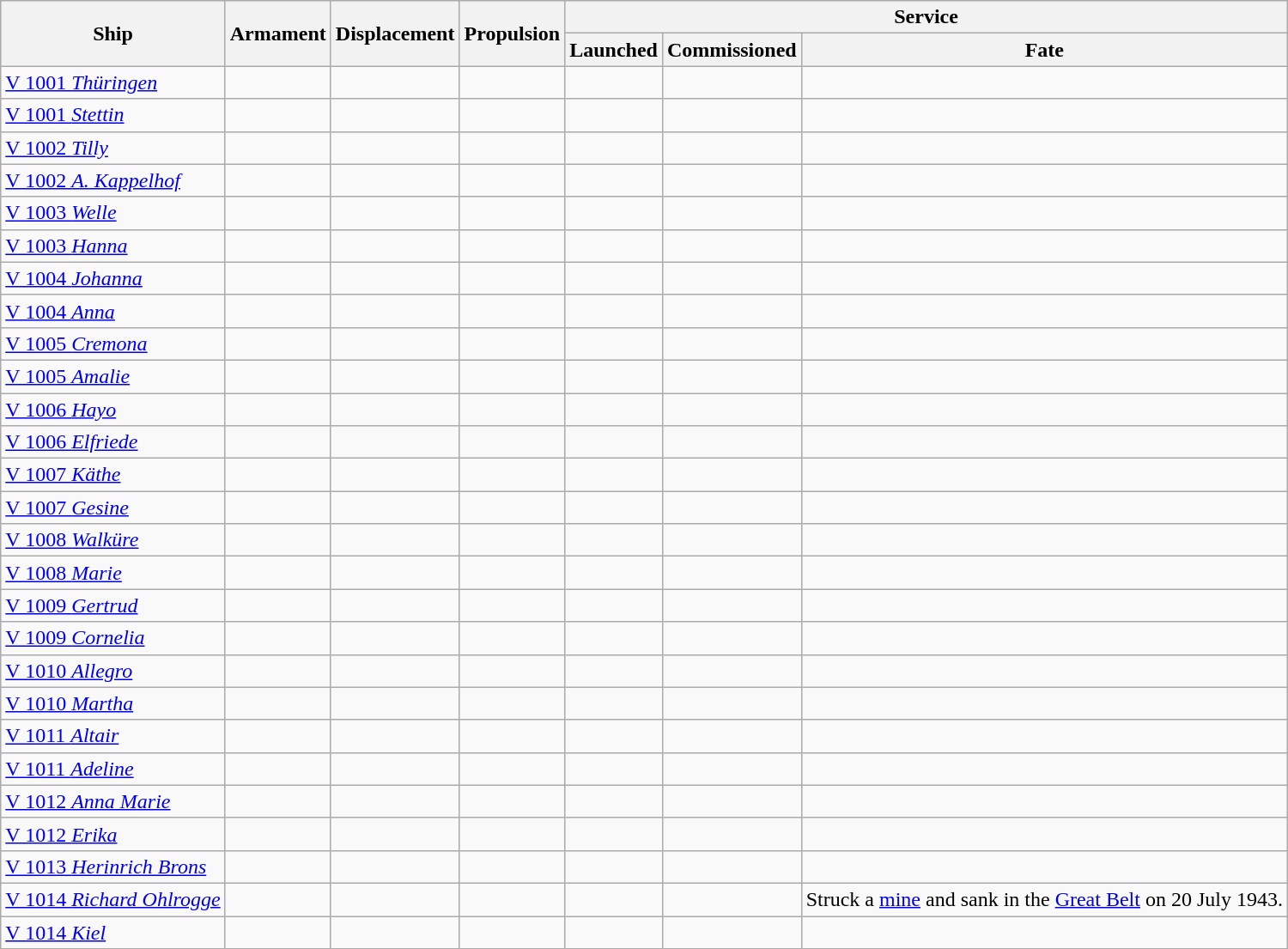<table class="wikitable">
<tr>
<th rowspan="2">Ship</th>
<th rowspan="2">Armament</th>
<th rowspan="2">Displacement</th>
<th rowspan="2">Propulsion</th>
<th colspan="3">Service</th>
</tr>
<tr>
<th>Launched</th>
<th>Commissioned</th>
<th>Fate</th>
</tr>
<tr>
<td><a href='#'>V 1001 <em>Thüringen</em></a></td>
<td></td>
<td></td>
<td></td>
<td></td>
<td></td>
<td></td>
</tr>
<tr>
<td><a href='#'>V 1001 <em>Stettin</em></a></td>
<td></td>
<td></td>
<td></td>
<td></td>
<td></td>
<td></td>
</tr>
<tr>
<td><a href='#'>V 1002 <em>Tilly</em></a></td>
<td></td>
<td></td>
<td></td>
<td></td>
<td></td>
<td></td>
</tr>
<tr>
<td><a href='#'>V 1002 <em>A. Kappelhof</em></a></td>
<td></td>
<td></td>
<td></td>
<td></td>
<td></td>
<td></td>
</tr>
<tr>
<td><a href='#'>V 1003 <em>Welle</em></a></td>
<td></td>
<td></td>
<td></td>
<td></td>
<td></td>
<td></td>
</tr>
<tr>
<td><a href='#'>V 1003 <em>Hanna</em></a></td>
<td></td>
<td></td>
<td></td>
<td></td>
<td></td>
<td></td>
</tr>
<tr>
<td><a href='#'>V 1004 <em>Johanna</em></a></td>
<td></td>
<td></td>
<td></td>
<td></td>
<td></td>
<td></td>
</tr>
<tr>
<td><a href='#'>V 1004 <em>Anna</em></a></td>
<td></td>
<td></td>
<td></td>
<td></td>
<td></td>
<td></td>
</tr>
<tr>
<td><a href='#'>V 1005 <em>Cremona</em></a></td>
<td></td>
<td></td>
<td></td>
<td></td>
<td></td>
<td></td>
</tr>
<tr>
<td><a href='#'>V 1005 <em>Amalie</em></a></td>
<td></td>
<td></td>
<td></td>
<td></td>
<td></td>
<td></td>
</tr>
<tr>
<td><a href='#'>V 1006 <em>Hayo</em></a></td>
<td></td>
<td></td>
<td></td>
<td></td>
<td></td>
<td></td>
</tr>
<tr>
<td><a href='#'>V 1006 <em>Elfriede</em></a></td>
<td></td>
<td></td>
<td></td>
<td></td>
<td></td>
<td></td>
</tr>
<tr>
<td><a href='#'>V 1007 <em>Käthe</em></a></td>
<td></td>
<td></td>
<td></td>
<td></td>
<td></td>
<td></td>
</tr>
<tr>
<td><a href='#'>V 1007 <em>Gesine</em></a></td>
<td></td>
<td></td>
<td></td>
<td></td>
<td></td>
<td></td>
</tr>
<tr>
<td><a href='#'>V 1008 <em>Walküre</em></a></td>
<td></td>
<td></td>
<td></td>
<td></td>
<td></td>
<td></td>
</tr>
<tr>
<td><a href='#'>V 1008 <em>Marie</em></a></td>
<td></td>
<td></td>
<td></td>
<td></td>
<td></td>
<td></td>
</tr>
<tr>
<td><a href='#'>V 1009 <em>Gertrud</em></a></td>
<td></td>
<td></td>
<td></td>
<td></td>
<td></td>
<td></td>
</tr>
<tr>
<td><a href='#'>V 1009 <em> Cornelia</em></a></td>
<td></td>
<td></td>
<td></td>
<td></td>
<td></td>
<td></td>
</tr>
<tr>
<td><a href='#'>V 1010 <em>Allegro</em></a></td>
<td></td>
<td></td>
<td></td>
<td></td>
<td></td>
<td></td>
</tr>
<tr>
<td><a href='#'>V 1010 <em>Martha</em></a></td>
<td></td>
<td></td>
<td></td>
<td></td>
<td></td>
<td></td>
</tr>
<tr>
<td><a href='#'>V 1011 <em>Altair</em></a></td>
<td></td>
<td></td>
<td></td>
<td></td>
<td></td>
<td></td>
</tr>
<tr>
<td><a href='#'>V 1011 <em>Adeline</em></a></td>
<td></td>
<td></td>
<td></td>
<td></td>
<td></td>
<td></td>
</tr>
<tr>
<td><a href='#'>V 1012 <em>Anna Marie</em></a></td>
<td></td>
<td></td>
<td></td>
<td></td>
<td></td>
<td></td>
</tr>
<tr>
<td><a href='#'>V 1012 <em>Erika</em></a></td>
<td></td>
<td></td>
<td></td>
<td></td>
<td></td>
<td></td>
</tr>
<tr>
<td><a href='#'>V 1013 <em>Herinrich Brons</em></a></td>
<td></td>
<td></td>
<td></td>
<td></td>
<td></td>
<td></td>
</tr>
<tr>
<td><a href='#'>V 1014 <em>Richard Ohlrogge</em></a></td>
<td></td>
<td></td>
<td></td>
<td></td>
<td></td>
<td>Struck a <a href='#'>mine</a> and sank in the <a href='#'>Great Belt</a> on 20 July 1943.</td>
</tr>
<tr>
<td><a href='#'>V 1014 <em>Kiel</em></a></td>
<td></td>
<td></td>
<td></td>
<td></td>
<td></td>
<td></td>
</tr>
</table>
